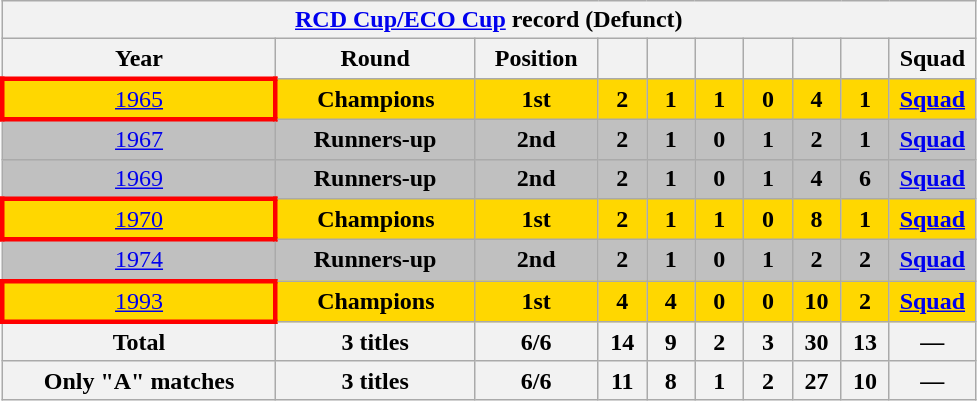<table class="wikitable" style="text-align: center;">
<tr>
<th colspan=10><a href='#'>RCD Cup/ECO Cup</a> record (Defunct)</th>
</tr>
<tr>
<th width="175">Year</th>
<th width="125">Round</th>
<th width="75">Position</th>
<th width="25"></th>
<th width="25"></th>
<th width="25"></th>
<th width="25"></th>
<th width="25"></th>
<th width="25"></th>
<th width="50">Squad</th>
</tr>
<tr style="background:gold;">
<td style="border: 3px solid red"> <a href='#'>1965</a></td>
<td><strong>Champions</strong></td>
<td><strong>1st</strong></td>
<td><strong>2</strong></td>
<td><strong>1</strong></td>
<td><strong>1</strong></td>
<td><strong>0</strong></td>
<td><strong>4</strong></td>
<td><strong>1</strong></td>
<td><strong><a href='#'>Squad</a></strong></td>
</tr>
<tr style="background:silver;">
<td> <a href='#'>1967</a></td>
<td><strong>Runners-up</strong></td>
<td><strong>2nd</strong></td>
<td><strong>2</strong></td>
<td><strong>1</strong></td>
<td><strong>0</strong></td>
<td><strong>1</strong></td>
<td><strong>2</strong></td>
<td><strong>1</strong></td>
<td><strong><a href='#'>Squad</a></strong></td>
</tr>
<tr style="background:silver;">
<td> <a href='#'>1969</a></td>
<td><strong>Runners-up</strong></td>
<td><strong>2nd</strong></td>
<td><strong>2</strong></td>
<td><strong>1</strong></td>
<td><strong>0</strong></td>
<td><strong>1</strong></td>
<td><strong>4</strong></td>
<td><strong>6</strong></td>
<td><strong><a href='#'>Squad</a></strong></td>
</tr>
<tr style="background:gold;">
<td style="border: 3px solid red"> <a href='#'>1970</a></td>
<td><strong>Champions</strong></td>
<td><strong>1st</strong></td>
<td><strong>2</strong></td>
<td><strong>1</strong></td>
<td><strong>1</strong></td>
<td><strong>0</strong></td>
<td><strong>8</strong></td>
<td><strong>1</strong></td>
<td><strong><a href='#'>Squad</a></strong></td>
</tr>
<tr style="background:silver;">
<td> <a href='#'>1974</a></td>
<td><strong>Runners-up</strong></td>
<td><strong>2nd</strong></td>
<td><strong>2</strong></td>
<td><strong>1</strong></td>
<td><strong>0</strong></td>
<td><strong>1</strong></td>
<td><strong>2</strong></td>
<td><strong>2</strong></td>
<td><strong><a href='#'>Squad</a></strong></td>
</tr>
<tr style="background:gold;">
<td style="border: 3px solid red"> <a href='#'>1993</a></td>
<td><strong>Champions</strong></td>
<td><strong>1st</strong></td>
<td><strong>4</strong></td>
<td><strong>4</strong></td>
<td><strong>0</strong></td>
<td><strong>0</strong></td>
<td><strong>10</strong></td>
<td><strong>2</strong></td>
<td><strong><a href='#'>Squad</a></strong></td>
</tr>
<tr>
<th><strong>Total</strong></th>
<th><strong>3 titles</strong></th>
<th><strong>6/6</strong></th>
<th><strong>14</strong></th>
<th><strong>9</strong></th>
<th><strong>2</strong></th>
<th><strong>3</strong></th>
<th><strong>30</strong></th>
<th><strong>13</strong></th>
<th><strong>—</strong></th>
</tr>
<tr>
<th><strong>Only "A" matches</strong></th>
<th><strong>3 titles</strong></th>
<th><strong>6/6</strong></th>
<th><strong>11</strong></th>
<th><strong>8</strong></th>
<th><strong>1</strong></th>
<th><strong>2</strong></th>
<th><strong>27</strong></th>
<th><strong>10</strong></th>
<th><strong>—</strong></th>
</tr>
</table>
